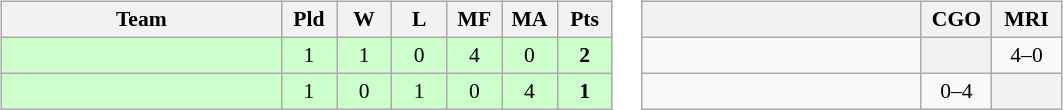<table>
<tr>
<td><br><table class="wikitable" style="text-align:center; font-size:90%">
<tr>
<th width=180>Team</th>
<th width=30>Pld</th>
<th width=30>W</th>
<th width=30>L</th>
<th width=30>MF</th>
<th width=30>MA</th>
<th width=30>Pts</th>
</tr>
<tr bgcolor="ccffcc">
<td style="text-align:left"></td>
<td>1</td>
<td>1</td>
<td>0</td>
<td>4</td>
<td>0</td>
<td><strong>2</strong></td>
</tr>
<tr bgcolor="ccffcc">
<td style="text-align:left"></td>
<td>1</td>
<td>0</td>
<td>1</td>
<td>0</td>
<td>4</td>
<td><strong>1</strong></td>
</tr>
</table>
</td>
<td><br><table class="wikitable" style="text-align:center; font-size:90%">
<tr>
<th width="180"> </th>
<th width="40">CGO</th>
<th width="40">MRI</th>
</tr>
<tr>
<td style="text-align:left;"></td>
<th></th>
<td>4–0</td>
</tr>
<tr>
<td style="text-align:left;"></td>
<td>0–4</td>
<th></th>
</tr>
</table>
</td>
</tr>
</table>
